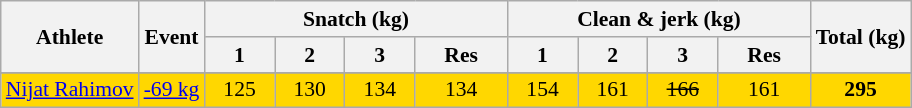<table class = "wikitable" style="font-size:90%">
<tr>
<th rowspan="2">Athlete</th>
<th rowspan="2">Event</th>
<th colspan=4>Snatch (kg)</th>
<th colspan=4>Clean & jerk (kg)</th>
<th rowspan=2 width=60>Total (kg)</th>
</tr>
<tr>
<th width=40>1</th>
<th width=40>2</th>
<th width=40>3</th>
<th width=55>Res</th>
<th width=40>1</th>
<th width=40>2</th>
<th width=40>3</th>
<th width=55>Res</th>
</tr>
<tr>
</tr>
<tr bgcolor="gold">
<td align=center><a href='#'>Nijat Rahimov</a></td>
<td align=center><a href='#'>-69 kg</a></td>
<td align=center>125</td>
<td align=center>130</td>
<td align=center>134</td>
<td align=center>134</td>
<td align=center>154</td>
<td align=center>161</td>
<td align=center><s>166</s></td>
<td align=center>161</td>
<td align=center><strong>295</strong></td>
</tr>
</table>
